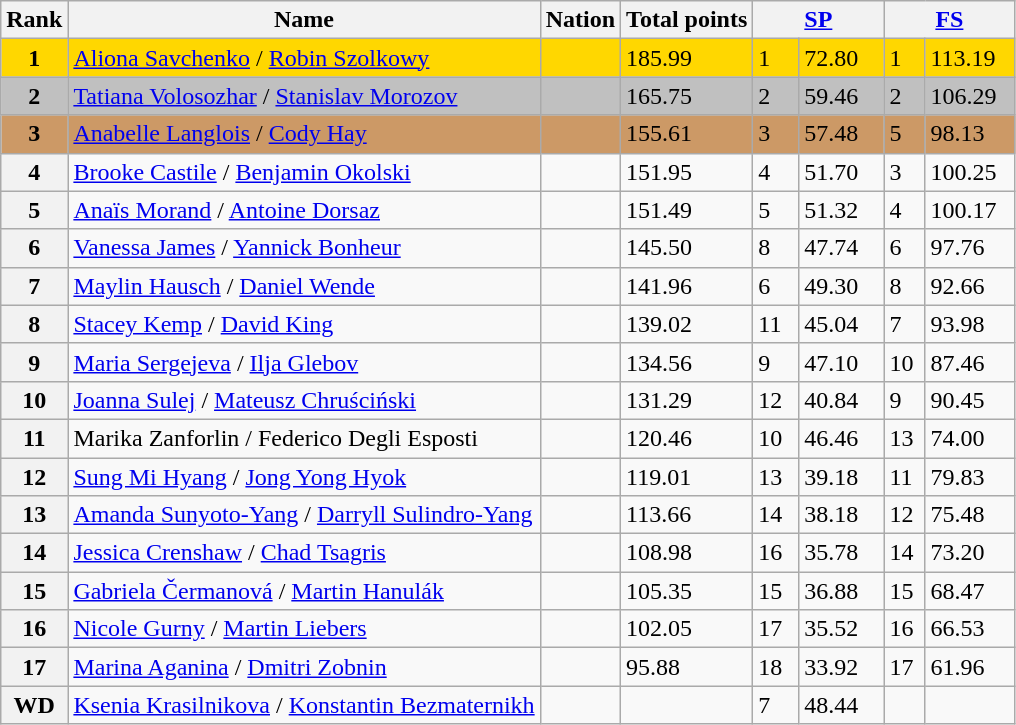<table class="wikitable sortable">
<tr>
<th>Rank</th>
<th>Name</th>
<th>Nation</th>
<th>Total points</th>
<th colspan="2" width="80px"><a href='#'>SP</a></th>
<th colspan="2" width="80px"><a href='#'>FS</a></th>
</tr>
<tr bgcolor="gold">
<td align="center"><strong>1</strong></td>
<td><a href='#'>Aliona Savchenko</a> / <a href='#'>Robin Szolkowy</a></td>
<td></td>
<td>185.99</td>
<td>1</td>
<td>72.80</td>
<td>1</td>
<td>113.19</td>
</tr>
<tr bgcolor="silver">
<td align="center"><strong>2</strong></td>
<td><a href='#'>Tatiana Volosozhar</a> / <a href='#'>Stanislav Morozov</a></td>
<td></td>
<td>165.75</td>
<td>2</td>
<td>59.46</td>
<td>2</td>
<td>106.29</td>
</tr>
<tr bgcolor="cc9966">
<td align="center"><strong>3</strong></td>
<td><a href='#'>Anabelle Langlois</a> / <a href='#'>Cody Hay</a></td>
<td></td>
<td>155.61</td>
<td>3</td>
<td>57.48</td>
<td>5</td>
<td>98.13</td>
</tr>
<tr>
<th>4</th>
<td><a href='#'>Brooke Castile</a> / <a href='#'>Benjamin Okolski</a></td>
<td></td>
<td>151.95</td>
<td>4</td>
<td>51.70</td>
<td>3</td>
<td>100.25</td>
</tr>
<tr>
<th>5</th>
<td><a href='#'>Anaïs Morand</a> / <a href='#'>Antoine Dorsaz</a></td>
<td></td>
<td>151.49</td>
<td>5</td>
<td>51.32</td>
<td>4</td>
<td>100.17</td>
</tr>
<tr>
<th>6</th>
<td><a href='#'>Vanessa James</a> / <a href='#'>Yannick Bonheur</a></td>
<td></td>
<td>145.50</td>
<td>8</td>
<td>47.74</td>
<td>6</td>
<td>97.76</td>
</tr>
<tr>
<th>7</th>
<td><a href='#'>Maylin Hausch</a> / <a href='#'>Daniel Wende</a></td>
<td></td>
<td>141.96</td>
<td>6</td>
<td>49.30</td>
<td>8</td>
<td>92.66</td>
</tr>
<tr>
<th>8</th>
<td><a href='#'>Stacey Kemp</a> / <a href='#'>David King</a></td>
<td></td>
<td>139.02</td>
<td>11</td>
<td>45.04</td>
<td>7</td>
<td>93.98</td>
</tr>
<tr>
<th>9</th>
<td><a href='#'>Maria Sergejeva</a> / <a href='#'>Ilja Glebov</a></td>
<td></td>
<td>134.56</td>
<td>9</td>
<td>47.10</td>
<td>10</td>
<td>87.46</td>
</tr>
<tr>
<th>10</th>
<td><a href='#'>Joanna Sulej</a> / <a href='#'>Mateusz Chruściński</a></td>
<td></td>
<td>131.29</td>
<td>12</td>
<td>40.84</td>
<td>9</td>
<td>90.45</td>
</tr>
<tr>
<th>11</th>
<td>Marika Zanforlin / Federico Degli Esposti</td>
<td></td>
<td>120.46</td>
<td>10</td>
<td>46.46</td>
<td>13</td>
<td>74.00</td>
</tr>
<tr>
<th>12</th>
<td><a href='#'>Sung Mi Hyang</a> / <a href='#'>Jong Yong Hyok</a></td>
<td></td>
<td>119.01</td>
<td>13</td>
<td>39.18</td>
<td>11</td>
<td>79.83</td>
</tr>
<tr>
<th>13</th>
<td><a href='#'>Amanda Sunyoto-Yang</a> / <a href='#'>Darryll Sulindro-Yang</a></td>
<td></td>
<td>113.66</td>
<td>14</td>
<td>38.18</td>
<td>12</td>
<td>75.48</td>
</tr>
<tr>
<th>14</th>
<td><a href='#'>Jessica Crenshaw</a> / <a href='#'>Chad Tsagris</a></td>
<td></td>
<td>108.98</td>
<td>16</td>
<td>35.78</td>
<td>14</td>
<td>73.20</td>
</tr>
<tr>
<th>15</th>
<td><a href='#'>Gabriela Čermanová</a> / <a href='#'>Martin Hanulák</a></td>
<td></td>
<td>105.35</td>
<td>15</td>
<td>36.88</td>
<td>15</td>
<td>68.47</td>
</tr>
<tr>
<th>16</th>
<td><a href='#'>Nicole Gurny</a> / <a href='#'>Martin Liebers</a></td>
<td></td>
<td>102.05</td>
<td>17</td>
<td>35.52</td>
<td>16</td>
<td>66.53</td>
</tr>
<tr>
<th>17</th>
<td><a href='#'>Marina Aganina</a> / <a href='#'>Dmitri Zobnin</a></td>
<td></td>
<td>95.88</td>
<td>18</td>
<td>33.92</td>
<td>17</td>
<td>61.96</td>
</tr>
<tr>
<th>WD</th>
<td><a href='#'>Ksenia Krasilnikova</a> / <a href='#'>Konstantin Bezmaternikh</a></td>
<td></td>
<td></td>
<td>7</td>
<td>48.44</td>
<td></td>
<td></td>
</tr>
</table>
